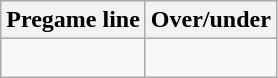<table class="wikitable">
<tr align="center">
<th style=>Pregame line</th>
<th style=>Over/under</th>
</tr>
<tr align="center">
<td> </td>
<td> </td>
</tr>
</table>
